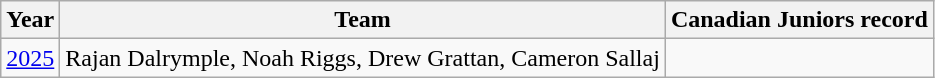<table class="wikitable">
<tr>
<th>Year</th>
<th>Team</th>
<th>Canadian Juniors record</th>
</tr>
<tr>
<td><a href='#'>2025</a></td>
<td>Rajan Dalrymple, Noah Riggs, Drew Grattan, Cameron Sallaj</td>
<td></td>
</tr>
</table>
